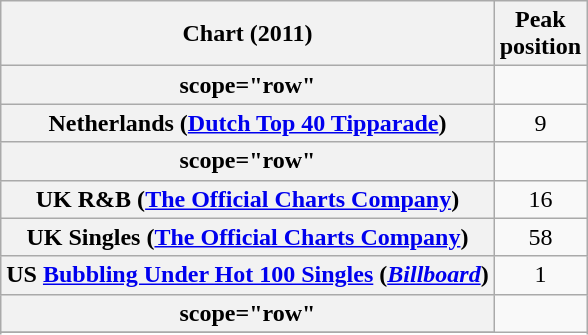<table class="wikitable sortable plainrowheaders" style="text-align:center;">
<tr>
<th scope="col">Chart (2011)</th>
<th scope="col">Peak<br>position</th>
</tr>
<tr>
<th>scope="row"</th>
</tr>
<tr>
<th scope="row">Netherlands (<a href='#'>Dutch Top 40 Tipparade</a>)</th>
<td>9</td>
</tr>
<tr>
<th>scope="row"</th>
</tr>
<tr>
<th scope="row">UK R&B (<a href='#'>The Official Charts Company</a>)</th>
<td style="text-align:center;">16</td>
</tr>
<tr>
<th scope="row">UK Singles (<a href='#'>The Official Charts Company</a>)</th>
<td style="text-align:center;">58</td>
</tr>
<tr>
<th scope="row">US <a href='#'>Bubbling Under Hot 100 Singles</a> (<a href='#'><em>Billboard</em></a>)</th>
<td style="text-align:center;">1</td>
</tr>
<tr>
<th>scope="row"</th>
</tr>
<tr>
</tr>
<tr>
</tr>
</table>
